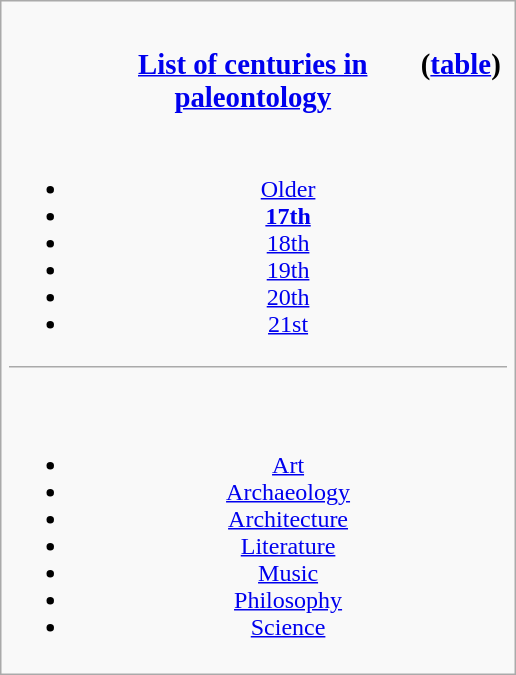<table class="infobox">
<tr>
<th style="font-size:larger;"><br><table style="width:100%">
<tr>
<td style="text-align:left; width:15%;"></td>
<td style="text-align:center"><a href='#'>List of centuries in paleontology</a></td>
<td style="text-align:right; width:15%;">(<a href='#'>table</a>)</td>
</tr>
</table>
</th>
</tr>
<tr>
<td style="text-align:center"><br><ul><li><a href='#'>Older</a></li><li><strong><a href='#'>17th</a></strong></li><li><a href='#'>18th</a></li><li><a href='#'>19th</a></li><li><a href='#'>20th</a></li><li><a href='#'>21st</a></li></ul></td>
</tr>
<tr>
<td style="border-top:1px #aaa solid; padding-bottom:0;text-align:center;"><br></td>
</tr>
<tr>
<td style="text-align:center"><br><ul><li><a href='#'>Art</a></li><li><a href='#'>Archaeology</a></li><li><a href='#'>Architecture</a></li><li><a href='#'>Literature</a></li><li><a href='#'>Music</a></li><li><a href='#'>Philosophy</a></li><li><a href='#'>Science</a></li></ul></td>
</tr>
</table>
